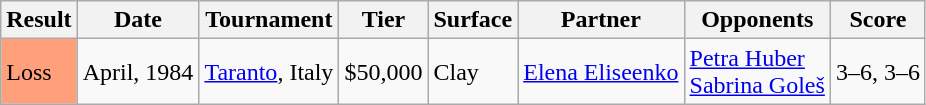<table class="sortable wikitable">
<tr>
<th>Result</th>
<th>Date</th>
<th>Tournament</th>
<th>Tier</th>
<th>Surface</th>
<th>Partner</th>
<th>Opponents</th>
<th class="unsortable">Score</th>
</tr>
<tr>
<td style="background:#FFA07A;">Loss</td>
<td>April, 1984</td>
<td><a href='#'>Taranto</a>, Italy</td>
<td>$50,000</td>
<td>Clay</td>
<td> <a href='#'>Elena Eliseenko</a></td>
<td> <a href='#'>Petra Huber</a><br> <a href='#'>Sabrina Goleš</a></td>
<td>3–6, 3–6</td>
</tr>
</table>
